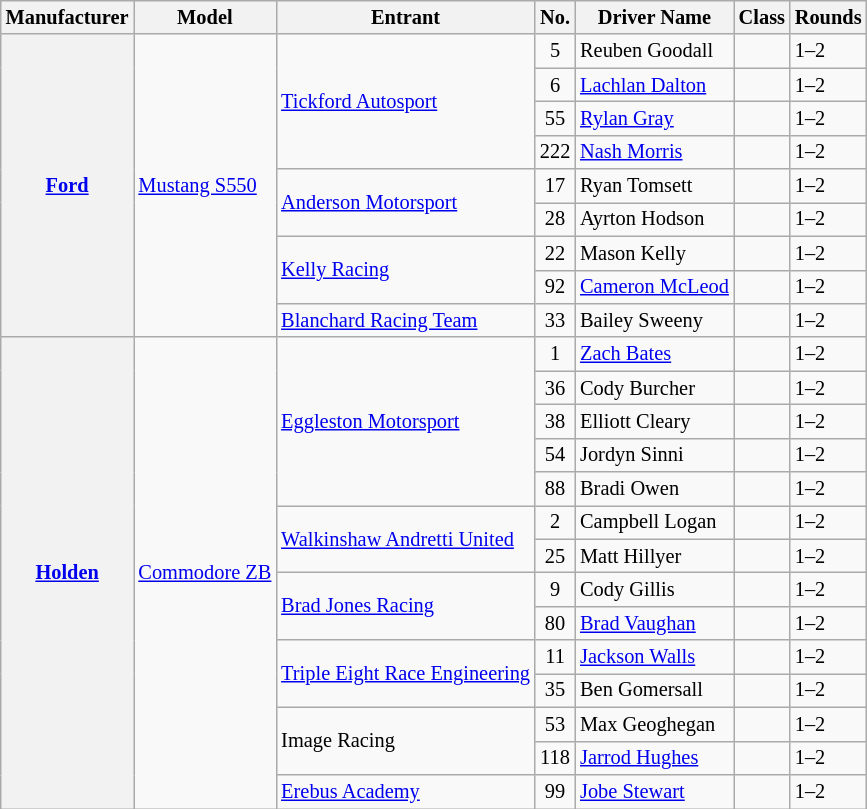<table class="wikitable" style=font-size:85%;>
<tr>
<th>Manufacturer</th>
<th>Model</th>
<th>Entrant</th>
<th>No.</th>
<th>Driver Name</th>
<th>Class</th>
<th>Rounds</th>
</tr>
<tr>
<th rowspan="9"><a href='#'>Ford</a></th>
<td rowspan="9"><a href='#'>Mustang S550</a></td>
<td rowspan="4"><a href='#'>Tickford Autosport</a></td>
<td align=center>5</td>
<td> Reuben Goodall</td>
<td></td>
<td>1–2</td>
</tr>
<tr>
<td align=center>6</td>
<td> <a href='#'>Lachlan Dalton</a></td>
<td></td>
<td>1–2</td>
</tr>
<tr>
<td align=center>55</td>
<td> <a href='#'>Rylan Gray</a></td>
<td></td>
<td>1–2</td>
</tr>
<tr>
<td align=center>222</td>
<td> <a href='#'>Nash Morris</a></td>
<td></td>
<td>1–2</td>
</tr>
<tr>
<td rowspan="2"><a href='#'>Anderson Motorsport</a></td>
<td align=center>17</td>
<td> Ryan Tomsett </td>
<td align="center"></td>
<td>1–2</td>
</tr>
<tr>
<td align=center>28</td>
<td> Ayrton Hodson</td>
<td align="center"></td>
<td>1–2</td>
</tr>
<tr>
<td rowspan="2"><a href='#'>Kelly Racing</a></td>
<td align="center">22</td>
<td> Mason Kelly</td>
<td></td>
<td>1–2</td>
</tr>
<tr>
<td align="center">92</td>
<td> <a href='#'>Cameron McLeod</a></td>
<td></td>
<td>1–2</td>
</tr>
<tr>
<td><a href='#'>Blanchard Racing Team</a></td>
<td align="center">33</td>
<td> Bailey Sweeny</td>
<td align="center"></td>
<td>1–2</td>
</tr>
<tr>
<th rowspan="14"><a href='#'>Holden</a></th>
<td rowspan="14"><a href='#'>Commodore ZB</a></td>
<td rowspan="5"><a href='#'>Eggleston Motorsport</a></td>
<td align="center">1</td>
<td> <a href='#'>Zach Bates</a></td>
<td></td>
<td>1–2</td>
</tr>
<tr>
<td align=center>36</td>
<td> Cody Burcher</td>
<td align=center></td>
<td>1–2</td>
</tr>
<tr>
<td align="center">38</td>
<td> Elliott Cleary</td>
<td></td>
<td>1–2</td>
</tr>
<tr>
<td align="center">54</td>
<td> Jordyn Sinni</td>
<td></td>
<td>1–2</td>
</tr>
<tr>
<td align=center>88</td>
<td> Bradi Owen</td>
<td align="center"></td>
<td>1–2</td>
</tr>
<tr>
<td rowspan="2"><a href='#'>Walkinshaw Andretti United</a></td>
<td align="center">2</td>
<td> Campbell Logan</td>
<td></td>
<td>1–2</td>
</tr>
<tr>
<td align="center">25</td>
<td> Matt Hillyer</td>
<td align="center"></td>
<td>1–2</td>
</tr>
<tr>
<td rowspan="2"><a href='#'>Brad Jones Racing</a></td>
<td align="center">9</td>
<td> Cody Gillis</td>
<td></td>
<td>1–2</td>
</tr>
<tr>
<td align="center">80</td>
<td> <a href='#'>Brad Vaughan</a></td>
<td></td>
<td>1–2</td>
</tr>
<tr>
<td rowspan="2"><a href='#'>Triple Eight Race Engineering</a></td>
<td align=center>11</td>
<td> <a href='#'>Jackson Walls</a></td>
<td align=center></td>
<td>1–2</td>
</tr>
<tr>
<td align=center>35</td>
<td> Ben Gomersall</td>
<td align=center></td>
<td>1–2</td>
</tr>
<tr>
<td rowspan="2">Image Racing</td>
<td align="center">53</td>
<td> Max Geoghegan</td>
<td align="center"></td>
<td>1–2</td>
</tr>
<tr>
<td align="center">118</td>
<td> <a href='#'>Jarrod Hughes</a></td>
<td></td>
<td>1–2</td>
</tr>
<tr>
<td><a href='#'>Erebus Academy</a></td>
<td align="center">99</td>
<td> <a href='#'>Jobe Stewart</a></td>
<td></td>
<td>1–2</td>
</tr>
</table>
